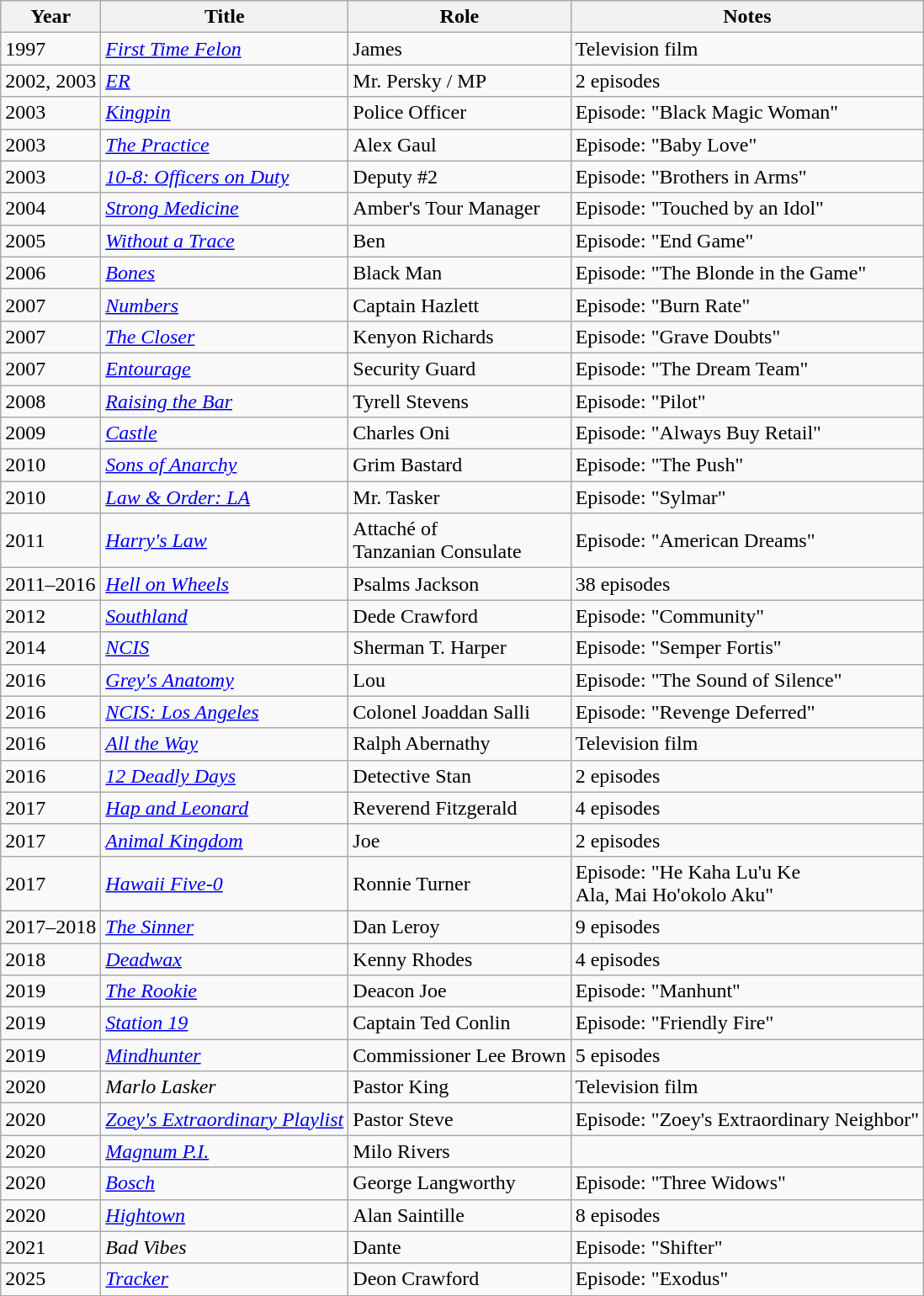<table class="wikitable sortable">
<tr>
<th>Year</th>
<th>Title</th>
<th>Role</th>
<th>Notes</th>
</tr>
<tr>
<td>1997</td>
<td><em><a href='#'>First Time Felon</a></em></td>
<td>James</td>
<td>Television film</td>
</tr>
<tr>
<td>2002, 2003</td>
<td><a href='#'><em>ER</em></a></td>
<td>Mr. Persky / MP</td>
<td>2 episodes</td>
</tr>
<tr>
<td>2003</td>
<td><a href='#'><em>Kingpin</em></a></td>
<td>Police Officer</td>
<td>Episode: "Black Magic Woman"</td>
</tr>
<tr>
<td>2003</td>
<td><em><a href='#'>The Practice</a></em></td>
<td>Alex Gaul</td>
<td>Episode: "Baby Love"</td>
</tr>
<tr>
<td>2003</td>
<td><em><a href='#'>10-8: Officers on Duty</a></em></td>
<td>Deputy #2</td>
<td>Episode: "Brothers in Arms"</td>
</tr>
<tr>
<td>2004</td>
<td><em><a href='#'>Strong Medicine</a></em></td>
<td>Amber's Tour Manager</td>
<td>Episode: "Touched by an Idol"</td>
</tr>
<tr>
<td>2005</td>
<td><em><a href='#'>Without a Trace</a></em></td>
<td>Ben</td>
<td>Episode: "End Game"</td>
</tr>
<tr>
<td>2006</td>
<td><a href='#'><em>Bones</em></a></td>
<td>Black Man</td>
<td>Episode: "The Blonde in the Game"</td>
</tr>
<tr>
<td>2007</td>
<td><a href='#'><em>Numbers</em></a></td>
<td>Captain Hazlett</td>
<td>Episode: "Burn Rate"</td>
</tr>
<tr>
<td>2007</td>
<td><em><a href='#'>The Closer</a></em></td>
<td>Kenyon Richards</td>
<td>Episode: "Grave Doubts"</td>
</tr>
<tr>
<td>2007</td>
<td><a href='#'><em>Entourage</em></a></td>
<td>Security Guard</td>
<td>Episode: "The Dream Team"</td>
</tr>
<tr>
<td>2008</td>
<td><a href='#'><em>Raising the Bar</em></a></td>
<td>Tyrell Stevens</td>
<td>Episode: "Pilot"</td>
</tr>
<tr>
<td>2009</td>
<td><a href='#'><em>Castle</em></a></td>
<td>Charles Oni</td>
<td>Episode: "Always Buy Retail"</td>
</tr>
<tr>
<td>2010</td>
<td><em><a href='#'>Sons of Anarchy</a></em></td>
<td>Grim Bastard</td>
<td>Episode: "The Push"</td>
</tr>
<tr>
<td>2010</td>
<td><em><a href='#'>Law & Order: LA</a></em></td>
<td>Mr. Tasker</td>
<td>Episode: "Sylmar"</td>
</tr>
<tr>
<td>2011</td>
<td><em><a href='#'>Harry's Law</a></em></td>
<td>Attaché of<br>Tanzanian Consulate</td>
<td>Episode: "American Dreams"</td>
</tr>
<tr>
<td>2011–2016</td>
<td><a href='#'><em>Hell on Wheels</em></a></td>
<td>Psalms Jackson</td>
<td>38 episodes</td>
</tr>
<tr>
<td>2012</td>
<td><a href='#'><em>Southland</em></a></td>
<td>Dede Crawford</td>
<td>Episode: "Community"</td>
</tr>
<tr>
<td>2014</td>
<td><a href='#'><em>NCIS</em></a></td>
<td>Sherman T. Harper</td>
<td>Episode: "Semper Fortis"</td>
</tr>
<tr>
<td>2016</td>
<td><em><a href='#'>Grey's Anatomy</a></em></td>
<td>Lou</td>
<td>Episode: "The Sound of Silence"</td>
</tr>
<tr>
<td>2016</td>
<td><em><a href='#'>NCIS: Los Angeles</a></em></td>
<td>Colonel Joaddan Salli</td>
<td>Episode: "Revenge Deferred"</td>
</tr>
<tr>
<td>2016</td>
<td><em><a href='#'>All the Way</a></em></td>
<td>Ralph Abernathy</td>
<td>Television film</td>
</tr>
<tr>
<td>2016</td>
<td><em><a href='#'>12 Deadly Days</a></em></td>
<td>Detective Stan</td>
<td>2 episodes</td>
</tr>
<tr>
<td>2017</td>
<td><a href='#'><em>Hap and Leonard</em></a></td>
<td>Reverend Fitzgerald</td>
<td>4 episodes</td>
</tr>
<tr>
<td>2017</td>
<td><a href='#'><em>Animal Kingdom</em></a></td>
<td>Joe</td>
<td>2 episodes</td>
</tr>
<tr>
<td>2017</td>
<td><a href='#'><em>Hawaii Five-0</em></a></td>
<td>Ronnie Turner</td>
<td>Episode: "He Kaha Lu'u Ke<br>Ala, Mai Ho'okolo Aku"</td>
</tr>
<tr>
<td>2017–2018</td>
<td><a href='#'><em>The Sinner</em></a></td>
<td>Dan Leroy</td>
<td>9 episodes</td>
</tr>
<tr>
<td>2018</td>
<td><em><a href='#'>Deadwax</a></em></td>
<td>Kenny Rhodes</td>
<td>4 episodes</td>
</tr>
<tr>
<td>2019</td>
<td><a href='#'><em>The Rookie</em></a></td>
<td>Deacon Joe</td>
<td>Episode: "Manhunt"</td>
</tr>
<tr>
<td>2019</td>
<td><em><a href='#'>Station 19</a></em></td>
<td>Captain Ted Conlin</td>
<td>Episode: "Friendly Fire"</td>
</tr>
<tr>
<td>2019</td>
<td><a href='#'><em>Mindhunter</em></a></td>
<td>Commissioner Lee Brown</td>
<td>5 episodes</td>
</tr>
<tr>
<td>2020</td>
<td><em>Marlo Lasker</em></td>
<td>Pastor King</td>
<td>Television film</td>
</tr>
<tr>
<td>2020</td>
<td><em><a href='#'>Zoey's Extraordinary Playlist</a></em></td>
<td>Pastor Steve</td>
<td>Episode: "Zoey's Extraordinary Neighbor"</td>
</tr>
<tr>
<td>2020</td>
<td><a href='#'><em>Magnum P.I.</em></a></td>
<td>Milo Rivers</td>
<td></td>
</tr>
<tr>
<td>2020</td>
<td><a href='#'><em>Bosch</em></a></td>
<td>George Langworthy</td>
<td>Episode: "Three Widows"</td>
</tr>
<tr>
<td>2020</td>
<td><a href='#'><em>Hightown</em></a></td>
<td>Alan Saintille</td>
<td>8 episodes</td>
</tr>
<tr>
<td>2021</td>
<td><em>Bad Vibes</em></td>
<td>Dante</td>
<td>Episode: "Shifter"</td>
</tr>
<tr>
<td>2025</td>
<td><a href='#'><em>Tracker</em></a></td>
<td>Deon Crawford</td>
<td>Episode: "Exodus"</td>
</tr>
</table>
